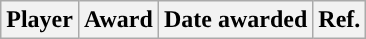<table class="wikitable sortable sortable" style="text-align: center">
<tr>
<th>Player</th>
<th>Award</th>
<th>Date awarded</th>
<th>Ref.</th>
</tr>
</table>
